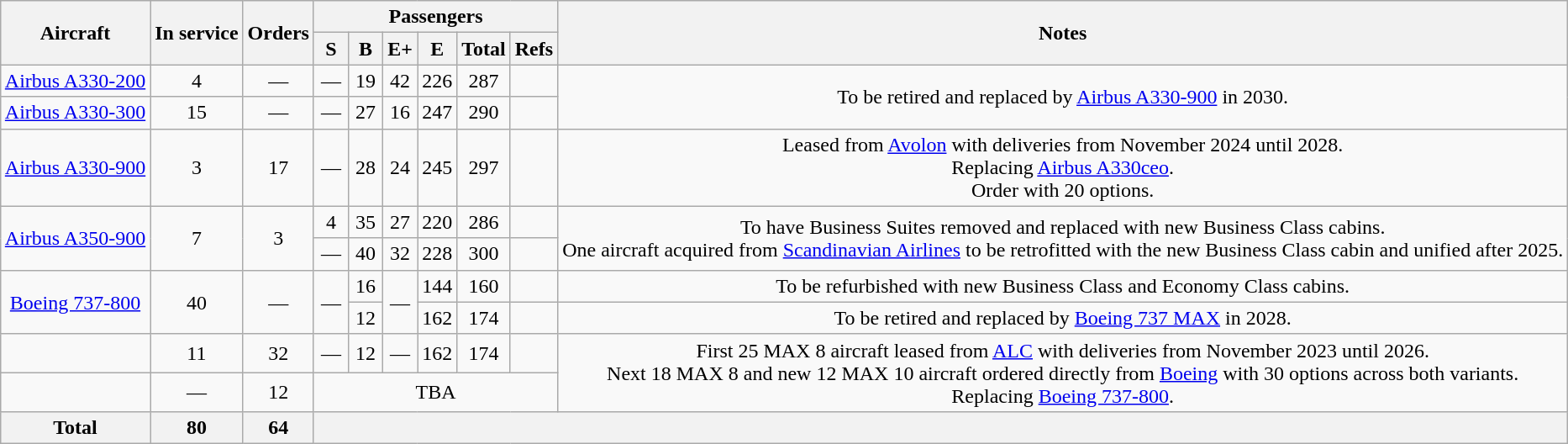<table class="wikitable" style="margin:0.5em auto;text-align:center;">
<tr>
<th rowspan="2">Aircraft</th>
<th rowspan="2">In service</th>
<th rowspan="2">Orders</th>
<th colspan="6">Passengers</th>
<th rowspan="2">Notes</th>
</tr>
<tr>
<th style="width:20px;"><abbr>S</abbr></th>
<th style="width:20px;"><abbr>B</abbr></th>
<th style="width:20px;"><abbr>E+</abbr></th>
<th style="width:20px;"><abbr>E</abbr></th>
<th style="width:20px;">Total</th>
<th style="width:20px;">Refs</th>
</tr>
<tr>
<td><a href='#'>Airbus A330-200</a></td>
<td>4</td>
<td>—</td>
<td>—</td>
<td>19</td>
<td>42</td>
<td>226</td>
<td>287</td>
<td></td>
<td rowspan="2">To be retired and replaced by <a href='#'>Airbus A330-900</a> in 2030.</td>
</tr>
<tr>
<td><a href='#'>Airbus A330-300</a></td>
<td>15</td>
<td>—</td>
<td>—</td>
<td>27</td>
<td>16</td>
<td>247</td>
<td>290</td>
<td></td>
</tr>
<tr>
<td><a href='#'>Airbus A330-900</a></td>
<td>3</td>
<td>17</td>
<td>—</td>
<td>28</td>
<td>24</td>
<td>245</td>
<td>297</td>
<td></td>
<td>Leased from <a href='#'>Avolon</a> with deliveries from November 2024 until 2028.<br>Replacing <a href='#'>Airbus A330ceo</a>.<br>Order with 20 options.</td>
</tr>
<tr>
<td rowspan="2"><a href='#'>Airbus A350-900</a></td>
<td rowspan="2">7</td>
<td rowspan="2">3</td>
<td>4</td>
<td>35</td>
<td>27</td>
<td>220</td>
<td>286</td>
<td></td>
<td rowspan="2">To have Business Suites removed and replaced with new Business Class cabins.<br>One aircraft acquired from <a href='#'>Scandinavian Airlines</a> to be retrofitted with the new Business Class cabin and unified after 2025.</td>
</tr>
<tr>
<td>—</td>
<td>40</td>
<td>32</td>
<td>228</td>
<td>300</td>
<td></td>
</tr>
<tr>
<td rowspan="2"><a href='#'>Boeing 737-800</a></td>
<td rowspan="2">40</td>
<td rowspan="2">—</td>
<td rowspan="2">—</td>
<td>16</td>
<td rowspan="2">—</td>
<td>144</td>
<td>160</td>
<td></td>
<td>To be refurbished with new Business Class and Economy Class cabins.</td>
</tr>
<tr>
<td>12</td>
<td>162</td>
<td>174</td>
<td></td>
<td>To be retired and replaced by <a href='#'>Boeing 737 MAX</a> in 2028.</td>
</tr>
<tr>
<td></td>
<td>11</td>
<td>32</td>
<td>—</td>
<td>12</td>
<td>—</td>
<td>162</td>
<td>174</td>
<td></td>
<td rowspan="2">First 25 MAX 8 aircraft leased from <a href='#'>ALC</a> with deliveries from November 2023 until 2026.<br>Next 18 MAX 8 and new 12 MAX 10 aircraft ordered directly from <a href='#'>Boeing</a> with 30 options across both variants.<br>Replacing <a href='#'>Boeing 737-800</a>.</td>
</tr>
<tr>
<td></td>
<td>—</td>
<td>12</td>
<td colspan="6"><abbr>TBA</abbr></td>
</tr>
<tr>
<th>Total</th>
<th>80</th>
<th>64</th>
<th colspan="7"></th>
</tr>
</table>
